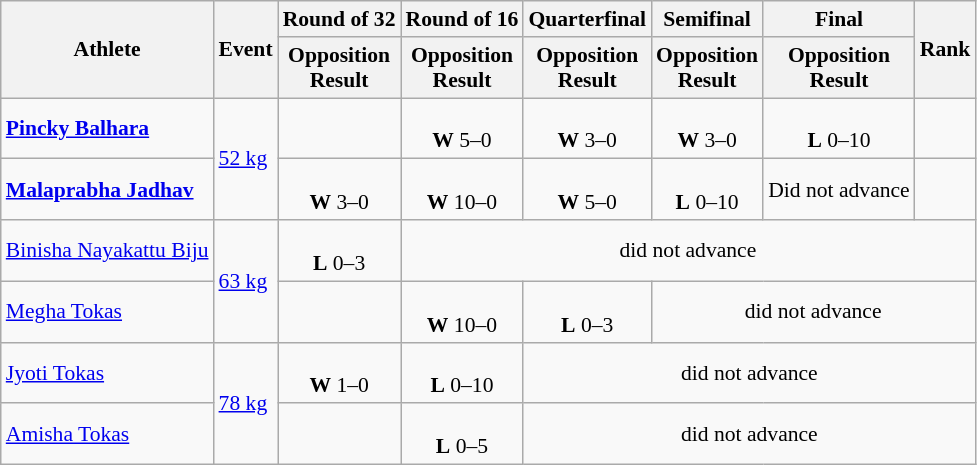<table class=wikitable style="text-align:center; font-size:90%">
<tr>
<th rowspan=2>Athlete</th>
<th rowspan=2>Event</th>
<th>Round of 32</th>
<th>Round of 16</th>
<th>Quarterfinal</th>
<th>Semifinal</th>
<th>Final</th>
<th rowspan=2>Rank</th>
</tr>
<tr>
<th>Opposition<br>Result</th>
<th>Opposition<br>Result</th>
<th>Opposition<br>Result</th>
<th>Opposition<br>Result</th>
<th>Opposition<br>Result</th>
</tr>
<tr>
<td align=left><strong><a href='#'>Pincky Balhara</a></strong></td>
<td style="text-align:left;" rowspan="2"><a href='#'>52 kg</a></td>
<td></td>
<td><br><strong>W</strong> 5–0</td>
<td><br><strong>W</strong> 3–0</td>
<td><br><strong>W</strong> 3–0</td>
<td><br><strong>L</strong> 0–10</td>
<td></td>
</tr>
<tr>
<td align=left><strong><a href='#'>Malaprabha Jadhav</a></strong></td>
<td><br><strong>W</strong> 3–0</td>
<td><br><strong>W</strong> 10–0</td>
<td><br><strong>W</strong> 5–0</td>
<td><br><strong>L</strong> 0–10</td>
<td>Did not advance</td>
<td></td>
</tr>
<tr>
<td align=left><a href='#'>Binisha Nayakattu Biju</a></td>
<td style="text-align:left;" rowspan="2"><a href='#'>63 kg</a></td>
<td><br><strong>L</strong> 0–3</td>
<td colspan="5">did not advance</td>
</tr>
<tr>
<td align=left><a href='#'>Megha Tokas</a></td>
<td></td>
<td><br><strong>W</strong> 10–0</td>
<td><br><strong>L</strong> 0–3</td>
<td colspan=3>did not advance</td>
</tr>
<tr>
<td align=left><a href='#'>Jyoti Tokas</a></td>
<td style="text-align:left;" rowspan="2"><a href='#'>78 kg</a></td>
<td><br><strong>W</strong> 1–0</td>
<td><br><strong>L</strong> 0–10</td>
<td colspan=4>did not advance</td>
</tr>
<tr>
<td align=left><a href='#'>Amisha Tokas</a></td>
<td></td>
<td><br><strong>L</strong> 0–5</td>
<td colspan=4>did not advance</td>
</tr>
</table>
